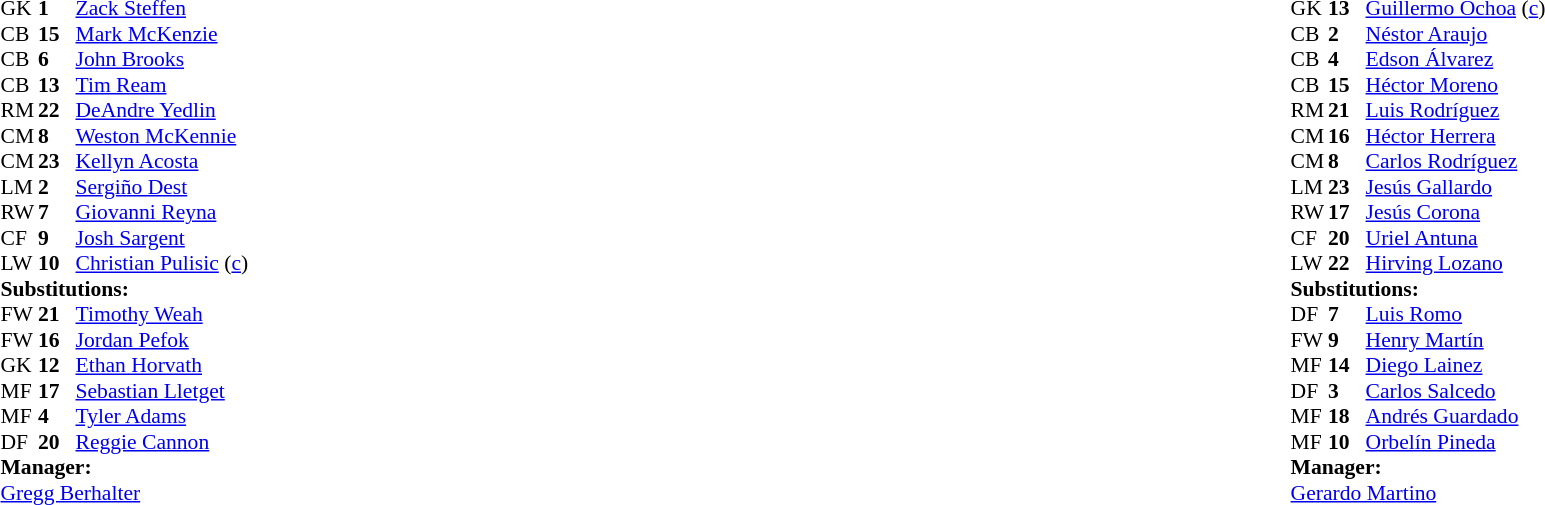<table width="100%">
<tr>
<td valign="top" width="40%"><br><table style="font-size:90%" cellspacing="0" cellpadding="0">
<tr>
<th width=25></th>
<th width=25></th>
</tr>
<tr>
<td>GK</td>
<td><strong>1</strong></td>
<td><a href='#'>Zack Steffen</a></td>
<td></td>
<td></td>
</tr>
<tr>
<td>CB</td>
<td><strong>15</strong></td>
<td><a href='#'>Mark McKenzie</a></td>
<td></td>
</tr>
<tr>
<td>CB</td>
<td><strong>6</strong></td>
<td><a href='#'>John Brooks</a></td>
<td></td>
</tr>
<tr>
<td>CB</td>
<td><strong>13</strong></td>
<td><a href='#'>Tim Ream</a></td>
<td></td>
<td></td>
</tr>
<tr>
<td>RM</td>
<td><strong>22</strong></td>
<td><a href='#'>DeAndre Yedlin</a></td>
<td></td>
<td></td>
</tr>
<tr>
<td>CM</td>
<td><strong>8</strong></td>
<td><a href='#'>Weston McKennie</a></td>
</tr>
<tr>
<td>CM</td>
<td><strong>23</strong></td>
<td><a href='#'>Kellyn Acosta</a></td>
<td></td>
</tr>
<tr>
<td>LM</td>
<td><strong>2</strong></td>
<td><a href='#'>Sergiño Dest</a></td>
<td></td>
<td></td>
</tr>
<tr>
<td>RW</td>
<td><strong>7</strong></td>
<td><a href='#'>Giovanni Reyna</a></td>
<td></td>
<td></td>
</tr>
<tr>
<td>CF</td>
<td><strong>9</strong></td>
<td><a href='#'>Josh Sargent</a></td>
<td></td>
<td></td>
</tr>
<tr>
<td>LW</td>
<td><strong>10</strong></td>
<td><a href='#'>Christian Pulisic</a> (<a href='#'>c</a>)</td>
<td></td>
</tr>
<tr>
<td colspan=3><strong>Substitutions:</strong></td>
</tr>
<tr>
<td>FW</td>
<td><strong>21</strong></td>
<td><a href='#'>Timothy Weah</a></td>
<td></td>
<td></td>
</tr>
<tr>
<td>FW</td>
<td><strong>16</strong></td>
<td><a href='#'>Jordan Pefok</a></td>
<td></td>
<td></td>
</tr>
<tr>
<td>GK</td>
<td><strong>12</strong></td>
<td><a href='#'>Ethan Horvath</a></td>
<td></td>
<td></td>
</tr>
<tr>
<td>MF</td>
<td><strong>17</strong></td>
<td><a href='#'>Sebastian Lletget</a></td>
<td></td>
<td></td>
</tr>
<tr>
<td>MF</td>
<td><strong>4</strong></td>
<td><a href='#'>Tyler Adams</a></td>
<td></td>
<td></td>
</tr>
<tr>
<td>DF</td>
<td><strong>20</strong></td>
<td><a href='#'>Reggie Cannon</a></td>
<td></td>
<td></td>
</tr>
<tr>
<td colspan=3><strong>Manager:</strong></td>
</tr>
<tr>
<td colspan=3><a href='#'>Gregg Berhalter</a></td>
</tr>
</table>
</td>
<td valign="top"></td>
<td valign="top" width="50%"><br><table style="font-size:90%; margin:auto" cellspacing="0" cellpadding="0">
<tr>
<th width=25></th>
<th width=25></th>
</tr>
<tr>
<td>GK</td>
<td><strong>13</strong></td>
<td><a href='#'>Guillermo Ochoa</a> (<a href='#'>c</a>)</td>
</tr>
<tr>
<td>CB</td>
<td><strong>2</strong></td>
<td><a href='#'>Néstor Araujo</a></td>
</tr>
<tr>
<td>CB</td>
<td><strong>4</strong></td>
<td><a href='#'>Edson Álvarez</a></td>
<td></td>
<td></td>
</tr>
<tr>
<td>CB</td>
<td><strong>15</strong></td>
<td><a href='#'>Héctor Moreno</a></td>
<td></td>
<td></td>
</tr>
<tr>
<td>RM</td>
<td><strong>21</strong></td>
<td><a href='#'>Luis Rodríguez</a></td>
</tr>
<tr>
<td>CM</td>
<td><strong>16</strong></td>
<td><a href='#'>Héctor Herrera</a></td>
<td></td>
<td></td>
</tr>
<tr>
<td>CM</td>
<td><strong>8</strong></td>
<td><a href='#'>Carlos Rodríguez</a></td>
<td></td>
<td></td>
</tr>
<tr>
<td>LM</td>
<td><strong>23</strong></td>
<td><a href='#'>Jesús Gallardo</a></td>
</tr>
<tr>
<td>RW</td>
<td><strong>17</strong></td>
<td><a href='#'>Jesús Corona</a></td>
<td></td>
<td></td>
</tr>
<tr>
<td>CF</td>
<td><strong>20</strong></td>
<td><a href='#'>Uriel Antuna</a></td>
<td></td>
<td></td>
</tr>
<tr>
<td>LW</td>
<td><strong>22</strong></td>
<td><a href='#'>Hirving Lozano</a></td>
<td></td>
</tr>
<tr>
<td colspan=3><strong>Substitutions:</strong></td>
</tr>
<tr>
<td>DF</td>
<td><strong>7</strong></td>
<td><a href='#'>Luis Romo</a></td>
<td></td>
<td></td>
</tr>
<tr>
<td>FW</td>
<td><strong>9</strong></td>
<td><a href='#'>Henry Martín</a></td>
<td></td>
<td></td>
</tr>
<tr>
<td>MF</td>
<td><strong>14</strong></td>
<td><a href='#'>Diego Lainez</a></td>
<td></td>
<td></td>
</tr>
<tr>
<td>DF</td>
<td><strong>3</strong></td>
<td><a href='#'>Carlos Salcedo</a></td>
<td></td>
<td></td>
</tr>
<tr>
<td>MF</td>
<td><strong>18</strong></td>
<td><a href='#'>Andrés Guardado</a></td>
<td></td>
<td></td>
</tr>
<tr>
<td>MF</td>
<td><strong>10</strong></td>
<td><a href='#'>Orbelín Pineda</a></td>
<td></td>
<td></td>
</tr>
<tr>
<td colspan=3><strong>Manager:</strong></td>
</tr>
<tr>
<td colspan=3> <a href='#'>Gerardo Martino</a></td>
<td></td>
</tr>
</table>
</td>
</tr>
</table>
